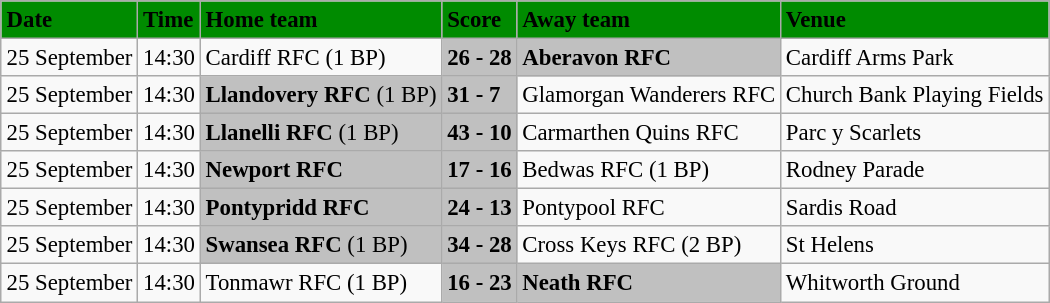<table class="wikitable" style="margin:0.5em auto; font-size:95%">
<tr bgcolor="#008B00">
<td><strong>Date</strong></td>
<td><strong>Time</strong></td>
<td><strong>Home team</strong></td>
<td><strong>Score</strong></td>
<td><strong>Away team</strong></td>
<td><strong>Venue</strong></td>
</tr>
<tr>
<td>25 September</td>
<td>14:30</td>
<td>Cardiff RFC (1 BP)</td>
<td bgcolor="silver"><strong>26 - 28</strong></td>
<td bgcolor="silver"><strong>Aberavon RFC</strong></td>
<td>Cardiff Arms Park</td>
</tr>
<tr>
<td>25 September</td>
<td>14:30</td>
<td bgcolor="silver"><strong>Llandovery RFC</strong> (1 BP)</td>
<td bgcolor="silver"><strong>31 - 7</strong></td>
<td>Glamorgan Wanderers RFC</td>
<td>Church Bank Playing Fields</td>
</tr>
<tr>
<td>25 September</td>
<td>14:30</td>
<td bgcolor="silver"><strong>Llanelli RFC</strong> (1 BP)</td>
<td bgcolor="silver"><strong>43 - 10</strong></td>
<td>Carmarthen Quins RFC</td>
<td>Parc y Scarlets</td>
</tr>
<tr>
<td>25 September</td>
<td>14:30</td>
<td bgcolor="silver"><strong>Newport RFC</strong></td>
<td bgcolor="silver"><strong>17 - 16</strong></td>
<td>Bedwas RFC (1 BP)</td>
<td>Rodney Parade</td>
</tr>
<tr>
<td>25 September</td>
<td>14:30</td>
<td bgcolor="silver"><strong>Pontypridd RFC</strong></td>
<td bgcolor="silver"><strong>24 - 13</strong></td>
<td>Pontypool RFC</td>
<td>Sardis Road</td>
</tr>
<tr>
<td>25 September</td>
<td>14:30</td>
<td bgcolor="silver"><strong>Swansea RFC</strong> (1 BP)</td>
<td bgcolor="silver"><strong>34 - 28</strong></td>
<td>Cross Keys RFC (2 BP)</td>
<td>St Helens</td>
</tr>
<tr>
<td>25 September</td>
<td>14:30</td>
<td>Tonmawr RFC (1 BP)</td>
<td bgcolor="silver"><strong>16 - 23</strong></td>
<td bgcolor="silver"><strong>Neath RFC</strong></td>
<td>Whitworth Ground</td>
</tr>
</table>
